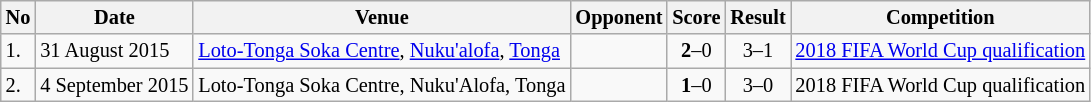<table class="wikitable" style="font-size:85%;">
<tr>
<th>No</th>
<th>Date</th>
<th>Venue</th>
<th>Opponent</th>
<th>Score</th>
<th>Result</th>
<th>Competition</th>
</tr>
<tr>
<td>1.</td>
<td>31 August 2015</td>
<td><a href='#'>Loto-Tonga Soka Centre</a>, <a href='#'>Nuku'alofa</a>, <a href='#'>Tonga</a></td>
<td></td>
<td align=center><strong>2</strong>–0</td>
<td align=center>3–1</td>
<td><a href='#'>2018 FIFA World Cup qualification</a></td>
</tr>
<tr>
<td>2.</td>
<td>4 September 2015</td>
<td>Loto-Tonga Soka Centre, Nuku'Alofa, Tonga</td>
<td></td>
<td align=center><strong>1</strong>–0</td>
<td align=center>3–0</td>
<td>2018 FIFA World Cup qualification</td>
</tr>
</table>
